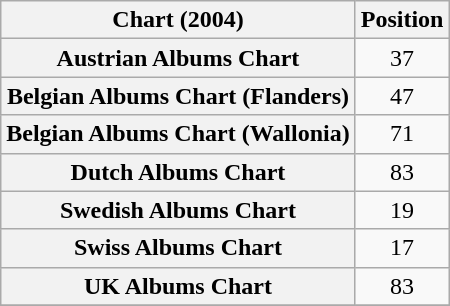<table class="wikitable sortable plainrowheaders" style="text-align:center">
<tr>
<th scope="col">Chart (2004)</th>
<th scope="col">Position</th>
</tr>
<tr>
<th scope="row" align="left">Austrian Albums Chart</th>
<td>37</td>
</tr>
<tr>
<th scope="row" align="left">Belgian Albums Chart (Flanders)</th>
<td>47</td>
</tr>
<tr>
<th scope="row" align="left">Belgian Albums Chart (Wallonia)</th>
<td>71</td>
</tr>
<tr>
<th scope="row" align="left">Dutch Albums Chart</th>
<td>83</td>
</tr>
<tr>
<th scope="row" align="left">Swedish Albums Chart</th>
<td>19</td>
</tr>
<tr>
<th scope="row" align="left">Swiss Albums Chart</th>
<td>17</td>
</tr>
<tr>
<th scope="row" align="left">UK Albums Chart</th>
<td>83</td>
</tr>
<tr>
</tr>
</table>
